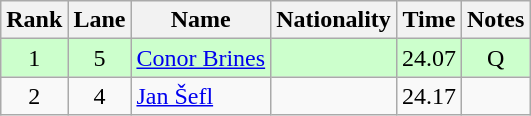<table class="wikitable sortable" style="text-align:center">
<tr>
<th>Rank</th>
<th>Lane</th>
<th>Name</th>
<th>Nationality</th>
<th>Time</th>
<th>Notes</th>
</tr>
<tr bgcolor=ccffcc>
<td>1</td>
<td>5</td>
<td align=left><a href='#'>Conor Brines</a></td>
<td align="left"></td>
<td>24.07</td>
<td>Q</td>
</tr>
<tr>
<td>2</td>
<td>4</td>
<td align=left><a href='#'>Jan Šefl</a></td>
<td align="left"></td>
<td>24.17</td>
<td></td>
</tr>
</table>
